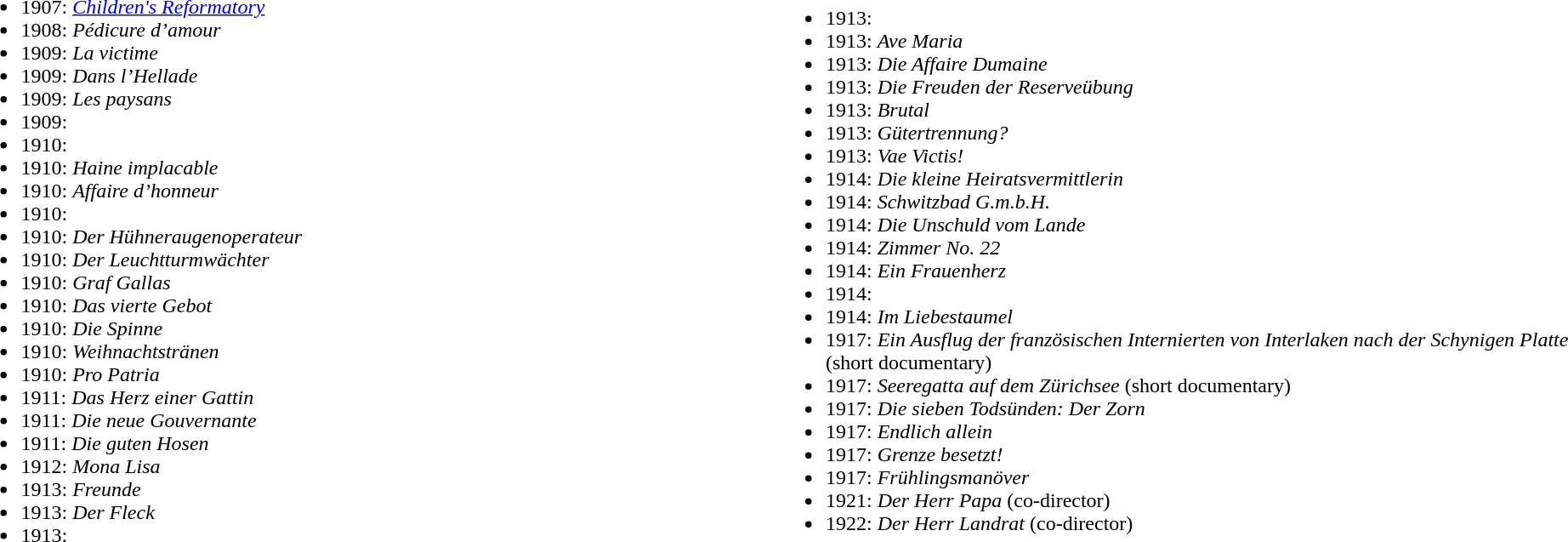<table class="toptextcells">
<tr>
<td width="50%"><br><ul><li>1907: <em><a href='#'>Children's Reformatory</a></em></li><li>1908: <em>Pédicure d’amour</em></li><li>1909: <em>La victime </em></li><li>1909: <em>Dans l’Hellade</em></li><li>1909: <em>Les paysans</em></li><li>1909: </li><li>1910: </li><li>1910: <em>Haine implacable</em></li><li>1910: <em>Affaire d’honneur</em></li><li>1910: </li><li>1910: <em>Der Hühneraugenoperateur</em></li><li>1910: <em>Der Leuchtturmwächter</em></li><li>1910: <em>Graf Gallas</em></li><li>1910: <em>Das vierte Gebot</em></li><li>1910: <em>Die Spinne</em></li><li>1910: <em>Weihnachtstränen</em></li><li>1910: <em>Pro Patria</em></li><li>1911: <em>Das Herz einer Gattin</em></li><li>1911: <em>Die neue Gouvernante</em></li><li>1911: <em>Die guten Hosen</em></li><li>1912: <em>Mona Lisa</em></li><li>1913: <em>Freunde</em></li><li>1913: <em>Der Fleck</em></li><li>1913: </li></ul></td>
<td width="50%"><br><ul><li>1913: </li><li>1913: <em>Ave Maria</em></li><li>1913: <em>Die Affaire Dumaine</em></li><li>1913: <em>Die Freuden der Reserveübung</em></li><li>1913: <em>Brutal</em></li><li>1913: <em>Gütertrennung?</em></li><li>1913: <em>Vae Victis!</em></li><li>1914: <em>Die kleine Heiratsvermittlerin</em></li><li>1914: <em>Schwitzbad G.m.b.H.</em></li><li>1914: <em>Die Unschuld vom Lande</em></li><li>1914: <em>Zimmer No. 22</em></li><li>1914: <em>Ein Frauenherz</em></li><li>1914: </li><li>1914: <em>Im Liebestaumel</em></li><li>1917: <em>Ein Ausflug der französischen Internierten von Interlaken nach der Schynigen Platte</em> (short documentary)</li><li>1917: <em>Seeregatta auf dem Zürichsee</em> (short documentary)</li><li>1917: <em>Die sieben Todsünden: Der Zorn</em></li><li>1917: <em>Endlich allein</em></li><li>1917: <em>Grenze besetzt!</em></li><li>1917: <em>Frühlingsmanöver</em></li><li>1921: <em>Der Herr Papa</em> (co-director)</li><li>1922: <em>Der Herr Landrat</em> (co-director)</li></ul></td>
</tr>
</table>
